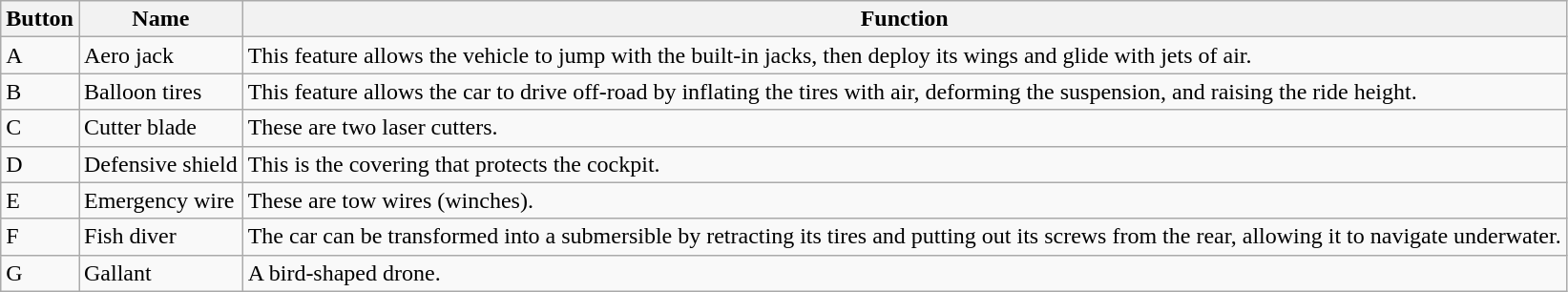<table class="wikitable">
<tr>
<th>Button</th>
<th>Name</th>
<th>Function</th>
</tr>
<tr>
<td>A</td>
<td>Aero jack</td>
<td>This feature allows the vehicle to jump with the built-in jacks, then deploy its wings and glide with jets of air.</td>
</tr>
<tr>
<td>B</td>
<td>Balloon tires</td>
<td>This feature allows the car to drive off-road by inflating the tires with air, deforming the suspension, and raising the ride height.</td>
</tr>
<tr>
<td>C</td>
<td>Cutter blade</td>
<td>These are two laser cutters.</td>
</tr>
<tr>
<td>D</td>
<td>Defensive shield</td>
<td>This is the covering that protects the cockpit.</td>
</tr>
<tr>
<td>E</td>
<td>Emergency wire</td>
<td>These are tow wires (winches).</td>
</tr>
<tr>
<td>F</td>
<td>Fish diver</td>
<td>The car can be transformed into a submersible by retracting its tires and putting out its screws from the rear, allowing it to navigate underwater.</td>
</tr>
<tr>
<td>G</td>
<td>Gallant</td>
<td>A bird-shaped drone.</td>
</tr>
</table>
